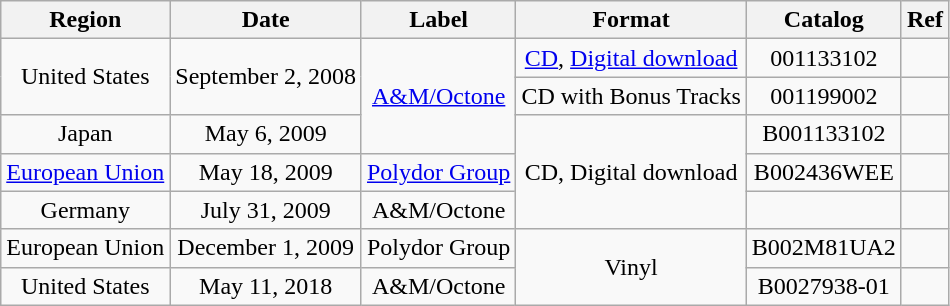<table class="wikitable" style="text-align:center;">
<tr>
<th>Region</th>
<th>Date</th>
<th>Label</th>
<th>Format</th>
<th>Catalog</th>
<th>Ref</th>
</tr>
<tr>
<td rowspan="2">United States</td>
<td rowspan="2">September 2, 2008</td>
<td rowspan="3"><a href='#'>A&M/Octone</a></td>
<td><a href='#'>CD</a>, <a href='#'>Digital download</a></td>
<td>001133102</td>
<td></td>
</tr>
<tr>
<td>CD with Bonus Tracks</td>
<td>001199002</td>
<td></td>
</tr>
<tr>
<td>Japan</td>
<td>May 6, 2009</td>
<td rowspan="3">CD, Digital download</td>
<td>B001133102</td>
<td></td>
</tr>
<tr>
<td><a href='#'>European Union</a></td>
<td>May 18, 2009</td>
<td><a href='#'>Polydor Group</a></td>
<td>B002436WEE</td>
<td></td>
</tr>
<tr>
<td>Germany</td>
<td>July 31, 2009</td>
<td>A&M/Octone</td>
<td></td>
<td></td>
</tr>
<tr>
<td>European Union</td>
<td>December 1, 2009</td>
<td>Polydor Group</td>
<td rowspan="2">Vinyl</td>
<td>B002M81UA2</td>
<td></td>
</tr>
<tr>
<td>United States</td>
<td>May 11, 2018</td>
<td>A&M/Octone</td>
<td>B0027938-01</td>
<td></td>
</tr>
</table>
